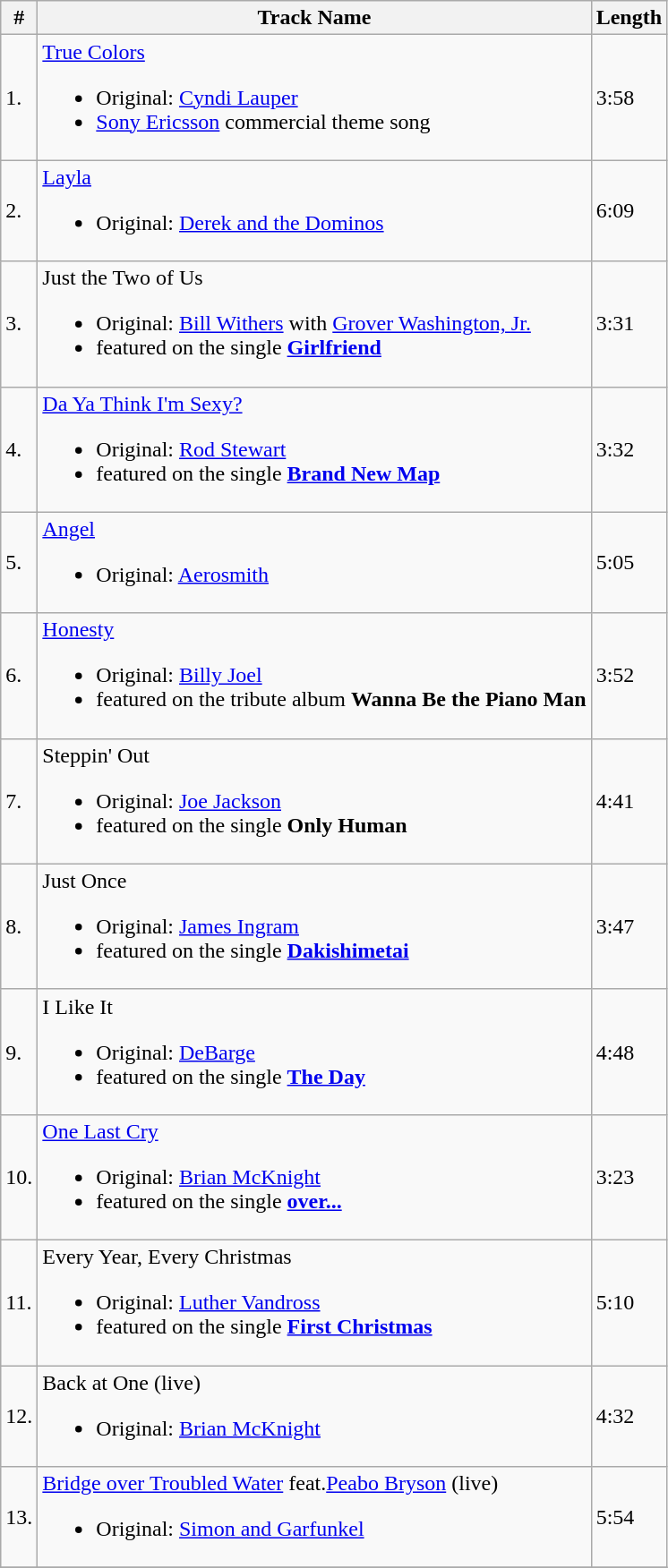<table class="wikitable">
<tr>
<th align="left">#</th>
<th align="left">Track Name</th>
<th align="left">Length</th>
</tr>
<tr>
<td align="left">1.</td>
<td align="left"><a href='#'>True Colors</a><br><ul><li>Original: <a href='#'>Cyndi Lauper</a></li><li><a href='#'>Sony Ericsson</a> commercial theme song</li></ul></td>
<td align="left">3:58</td>
</tr>
<tr>
<td align="left">2.</td>
<td align="left"><a href='#'>Layla</a><br><ul><li>Original: <a href='#'>Derek and the Dominos</a></li></ul></td>
<td align="left">6:09</td>
</tr>
<tr>
<td align="left">3.</td>
<td align="left">Just the Two of Us<br><ul><li>Original: <a href='#'>Bill Withers</a> with <a href='#'>Grover Washington, Jr.</a></li><li>featured on the single <strong><a href='#'>Girlfriend</a></strong></li></ul></td>
<td align="left">3:31</td>
</tr>
<tr>
<td align="left">4.</td>
<td align="left"><a href='#'>Da Ya Think I'm Sexy?</a><br><ul><li>Original: <a href='#'>Rod Stewart</a></li><li>featured on the single <strong><a href='#'>Brand New Map</a></strong></li></ul></td>
<td align="left">3:32</td>
</tr>
<tr>
<td align="left">5.</td>
<td align="left"><a href='#'>Angel</a><br><ul><li>Original: <a href='#'>Aerosmith</a></li></ul></td>
<td align="left">5:05</td>
</tr>
<tr>
<td align="left">6.</td>
<td align="left"><a href='#'>Honesty</a><br><ul><li>Original: <a href='#'>Billy Joel</a></li><li>featured on the tribute album <strong>Wanna Be the Piano Man</strong></li></ul></td>
<td align="left">3:52</td>
</tr>
<tr>
<td align="left">7.</td>
<td align="left">Steppin' Out<br><ul><li>Original: <a href='#'>Joe Jackson</a></li><li>featured on the single <strong>Only Human</strong></li></ul></td>
<td align="left">4:41</td>
</tr>
<tr>
<td align="left">8.</td>
<td align="left">Just Once<br><ul><li>Original: <a href='#'>James Ingram</a></li><li>featured on the single <strong><a href='#'>Dakishimetai</a></strong></li></ul></td>
<td align="left">3:47</td>
</tr>
<tr>
<td align="left">9.</td>
<td align="left">I Like It<br><ul><li>Original: <a href='#'>DeBarge</a></li><li>featured on the single <strong><a href='#'>The Day</a></strong></li></ul></td>
<td align="left">4:48</td>
</tr>
<tr>
<td align="left">10.</td>
<td align="left"><a href='#'>One Last Cry</a><br><ul><li>Original: <a href='#'>Brian McKnight</a></li><li>featured on the single <strong><a href='#'>over...</a></strong></li></ul></td>
<td align="left">3:23</td>
</tr>
<tr>
<td align="left">11.</td>
<td align="left">Every Year, Every Christmas<br><ul><li>Original: <a href='#'>Luther Vandross</a></li><li>featured on the single <strong><a href='#'>First Christmas</a></strong></li></ul></td>
<td align="left">5:10</td>
</tr>
<tr>
<td align="left">12.</td>
<td align="left">Back at One (live)<br><ul><li>Original: <a href='#'>Brian McKnight</a></li></ul></td>
<td align="left">4:32</td>
</tr>
<tr>
<td align="left">13.</td>
<td align="left"><a href='#'>Bridge over Troubled Water</a> feat.<a href='#'>Peabo Bryson</a> (live)<br><ul><li>Original: <a href='#'>Simon and Garfunkel</a></li></ul></td>
<td align="left">5:54</td>
</tr>
<tr>
</tr>
</table>
